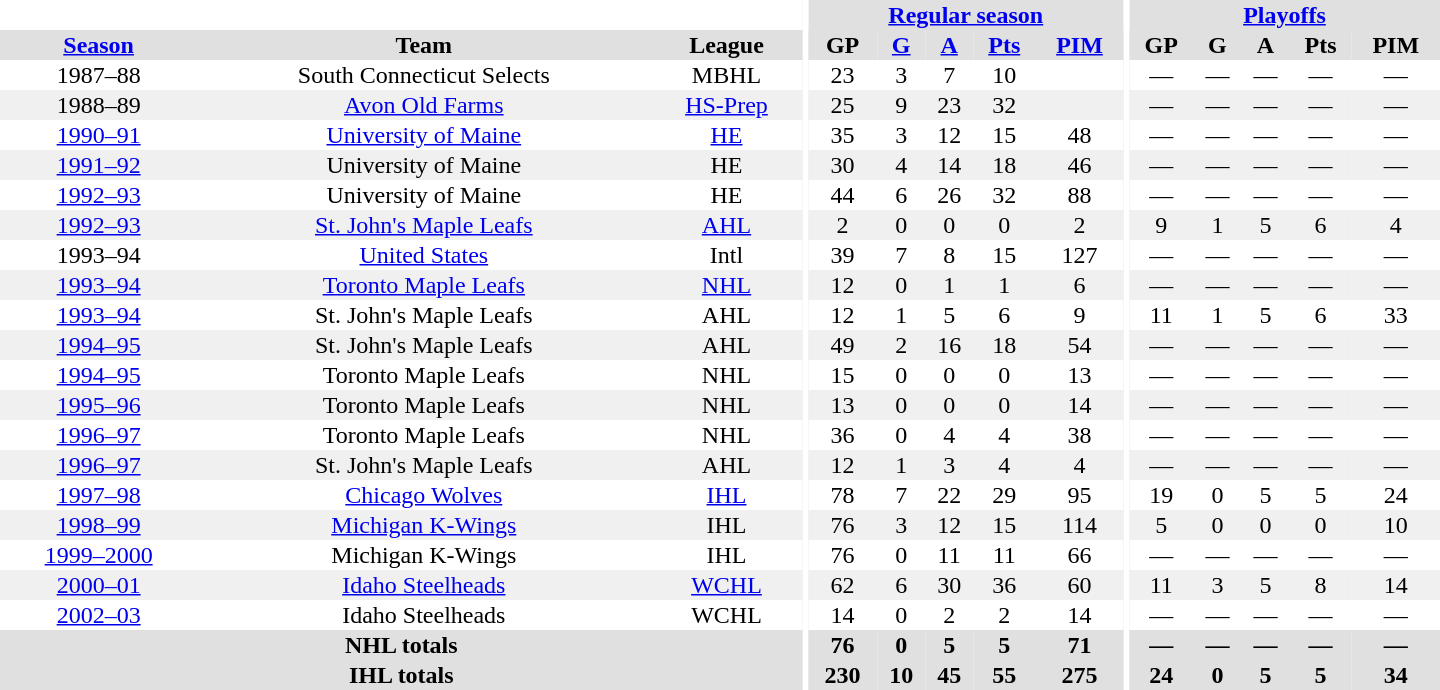<table border="0" cellpadding="1" cellspacing="0" style="text-align:center; width:60em">
<tr bgcolor="#e0e0e0">
<th colspan="3" bgcolor="#ffffff"></th>
<th rowspan="99" bgcolor="#ffffff"></th>
<th colspan="5"><a href='#'>Regular season</a></th>
<th rowspan="99" bgcolor="#ffffff"></th>
<th colspan="5"><a href='#'>Playoffs</a></th>
</tr>
<tr bgcolor="#e0e0e0">
<th><a href='#'>Season</a></th>
<th>Team</th>
<th>League</th>
<th>GP</th>
<th><a href='#'>G</a></th>
<th><a href='#'>A</a></th>
<th><a href='#'>Pts</a></th>
<th><a href='#'>PIM</a></th>
<th>GP</th>
<th>G</th>
<th>A</th>
<th>Pts</th>
<th>PIM</th>
</tr>
<tr>
<td>1987–88</td>
<td>South Connecticut Selects</td>
<td>MBHL</td>
<td>23</td>
<td>3</td>
<td>7</td>
<td>10</td>
<td></td>
<td>—</td>
<td>—</td>
<td>—</td>
<td>—</td>
<td>—</td>
</tr>
<tr bgcolor="#f0f0f0">
<td>1988–89</td>
<td><a href='#'>Avon Old Farms</a></td>
<td><a href='#'>HS-Prep</a></td>
<td>25</td>
<td>9</td>
<td>23</td>
<td>32</td>
<td></td>
<td>—</td>
<td>—</td>
<td>—</td>
<td>—</td>
<td>—</td>
</tr>
<tr>
<td><a href='#'>1990–91</a></td>
<td><a href='#'>University of Maine</a></td>
<td><a href='#'>HE</a></td>
<td>35</td>
<td>3</td>
<td>12</td>
<td>15</td>
<td>48</td>
<td>—</td>
<td>—</td>
<td>—</td>
<td>—</td>
<td>—</td>
</tr>
<tr bgcolor="#f0f0f0">
<td><a href='#'>1991–92</a></td>
<td>University of Maine</td>
<td>HE</td>
<td>30</td>
<td>4</td>
<td>14</td>
<td>18</td>
<td>46</td>
<td>—</td>
<td>—</td>
<td>—</td>
<td>—</td>
<td>—</td>
</tr>
<tr>
<td><a href='#'>1992–93</a></td>
<td>University of Maine</td>
<td>HE</td>
<td>44</td>
<td>6</td>
<td>26</td>
<td>32</td>
<td>88</td>
<td>—</td>
<td>—</td>
<td>—</td>
<td>—</td>
<td>—</td>
</tr>
<tr bgcolor="#f0f0f0">
<td><a href='#'>1992–93</a></td>
<td><a href='#'>St. John's Maple Leafs</a></td>
<td><a href='#'>AHL</a></td>
<td>2</td>
<td>0</td>
<td>0</td>
<td>0</td>
<td>2</td>
<td>9</td>
<td>1</td>
<td>5</td>
<td>6</td>
<td>4</td>
</tr>
<tr>
<td>1993–94</td>
<td><a href='#'>United States</a></td>
<td>Intl</td>
<td>39</td>
<td>7</td>
<td>8</td>
<td>15</td>
<td>127</td>
<td>—</td>
<td>—</td>
<td>—</td>
<td>—</td>
<td>—</td>
</tr>
<tr bgcolor="#f0f0f0">
<td><a href='#'>1993–94</a></td>
<td><a href='#'>Toronto Maple Leafs</a></td>
<td><a href='#'>NHL</a></td>
<td>12</td>
<td>0</td>
<td>1</td>
<td>1</td>
<td>6</td>
<td>—</td>
<td>—</td>
<td>—</td>
<td>—</td>
<td>—</td>
</tr>
<tr>
<td><a href='#'>1993–94</a></td>
<td>St. John's Maple Leafs</td>
<td>AHL</td>
<td>12</td>
<td>1</td>
<td>5</td>
<td>6</td>
<td>9</td>
<td>11</td>
<td>1</td>
<td>5</td>
<td>6</td>
<td>33</td>
</tr>
<tr bgcolor="#f0f0f0">
<td><a href='#'>1994–95</a></td>
<td>St. John's Maple Leafs</td>
<td>AHL</td>
<td>49</td>
<td>2</td>
<td>16</td>
<td>18</td>
<td>54</td>
<td>—</td>
<td>—</td>
<td>—</td>
<td>—</td>
<td>—</td>
</tr>
<tr>
<td><a href='#'>1994–95</a></td>
<td>Toronto Maple Leafs</td>
<td>NHL</td>
<td>15</td>
<td>0</td>
<td>0</td>
<td>0</td>
<td>13</td>
<td>—</td>
<td>—</td>
<td>—</td>
<td>—</td>
<td>—</td>
</tr>
<tr bgcolor="#f0f0f0">
<td><a href='#'>1995–96</a></td>
<td>Toronto Maple Leafs</td>
<td>NHL</td>
<td>13</td>
<td>0</td>
<td>0</td>
<td>0</td>
<td>14</td>
<td>—</td>
<td>—</td>
<td>—</td>
<td>—</td>
<td>—</td>
</tr>
<tr>
<td><a href='#'>1996–97</a></td>
<td>Toronto Maple Leafs</td>
<td>NHL</td>
<td>36</td>
<td>0</td>
<td>4</td>
<td>4</td>
<td>38</td>
<td>—</td>
<td>—</td>
<td>—</td>
<td>—</td>
<td>—</td>
</tr>
<tr bgcolor="#f0f0f0">
<td><a href='#'>1996–97</a></td>
<td>St. John's Maple Leafs</td>
<td>AHL</td>
<td>12</td>
<td>1</td>
<td>3</td>
<td>4</td>
<td>4</td>
<td>—</td>
<td>—</td>
<td>—</td>
<td>—</td>
<td>—</td>
</tr>
<tr>
<td><a href='#'>1997–98</a></td>
<td><a href='#'>Chicago Wolves</a></td>
<td><a href='#'>IHL</a></td>
<td>78</td>
<td>7</td>
<td>22</td>
<td>29</td>
<td>95</td>
<td>19</td>
<td>0</td>
<td>5</td>
<td>5</td>
<td>24</td>
</tr>
<tr bgcolor="#f0f0f0">
<td><a href='#'>1998–99</a></td>
<td><a href='#'>Michigan K-Wings</a></td>
<td>IHL</td>
<td>76</td>
<td>3</td>
<td>12</td>
<td>15</td>
<td>114</td>
<td>5</td>
<td>0</td>
<td>0</td>
<td>0</td>
<td>10</td>
</tr>
<tr>
<td><a href='#'>1999–2000</a></td>
<td>Michigan K-Wings</td>
<td>IHL</td>
<td>76</td>
<td>0</td>
<td>11</td>
<td>11</td>
<td>66</td>
<td>—</td>
<td>—</td>
<td>—</td>
<td>—</td>
<td>—</td>
</tr>
<tr bgcolor="#f0f0f0">
<td><a href='#'>2000–01</a></td>
<td><a href='#'>Idaho Steelheads</a></td>
<td><a href='#'>WCHL</a></td>
<td>62</td>
<td>6</td>
<td>30</td>
<td>36</td>
<td>60</td>
<td>11</td>
<td>3</td>
<td>5</td>
<td>8</td>
<td>14</td>
</tr>
<tr>
<td><a href='#'>2002–03</a></td>
<td>Idaho Steelheads</td>
<td>WCHL</td>
<td>14</td>
<td>0</td>
<td>2</td>
<td>2</td>
<td>14</td>
<td>—</td>
<td>—</td>
<td>—</td>
<td>—</td>
<td>—</td>
</tr>
<tr bgcolor="#e0e0e0">
<th colspan="3">NHL totals</th>
<th>76</th>
<th>0</th>
<th>5</th>
<th>5</th>
<th>71</th>
<th>—</th>
<th>—</th>
<th>—</th>
<th>—</th>
<th>—</th>
</tr>
<tr bgcolor="#e0e0e0">
<th colspan="3">IHL totals</th>
<th>230</th>
<th>10</th>
<th>45</th>
<th>55</th>
<th>275</th>
<th>24</th>
<th>0</th>
<th>5</th>
<th>5</th>
<th>34</th>
</tr>
</table>
